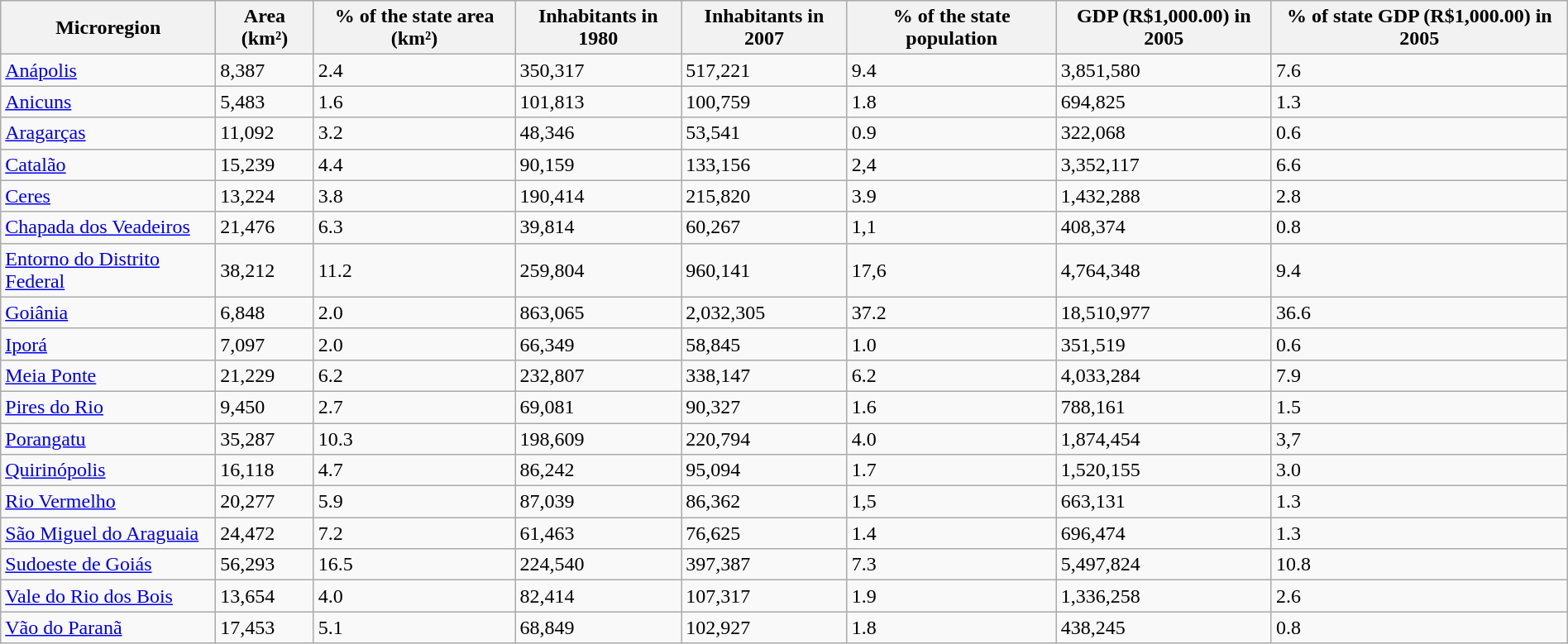<table class="wikitable" width="100% style="text-align:right; font-size: 95%;">
<tr>
<th>Microregion</th>
<th>Area (km²)</th>
<th>% of the state area (km²)</th>
<th>Inhabitants in 1980</th>
<th>Inhabitants in 2007</th>
<th>% of the state population</th>
<th>GDP (R$1,000.00) in 2005</th>
<th>% of state GDP (R$1,000.00) in 2005</th>
</tr>
<tr>
<td align=left><a href='#'>Anápolis</a></td>
<td>8,387</td>
<td>2.4</td>
<td>350,317</td>
<td>517,221</td>
<td>9.4</td>
<td>3,851,580</td>
<td>7.6</td>
</tr>
<tr>
<td align=left><a href='#'>Anicuns</a></td>
<td>5,483</td>
<td>1.6</td>
<td>101,813</td>
<td>100,759</td>
<td>1.8</td>
<td>694,825</td>
<td>1.3</td>
</tr>
<tr>
<td align=left><a href='#'>Aragarças</a></td>
<td>11,092</td>
<td>3.2</td>
<td>48,346</td>
<td>53,541</td>
<td>0.9</td>
<td>322,068</td>
<td>0.6</td>
</tr>
<tr>
<td align=left><a href='#'>Catalão</a></td>
<td>15,239</td>
<td>4.4</td>
<td>90,159</td>
<td>133,156</td>
<td>2,4</td>
<td>3,352,117</td>
<td>6.6</td>
</tr>
<tr>
<td align=left><a href='#'>Ceres</a></td>
<td>13,224</td>
<td>3.8</td>
<td>190,414</td>
<td>215,820</td>
<td>3.9</td>
<td>1,432,288</td>
<td>2.8</td>
</tr>
<tr>
<td align=left><a href='#'>Chapada dos Veadeiros</a></td>
<td>21,476</td>
<td>6.3</td>
<td>39,814</td>
<td>60,267</td>
<td>1,1</td>
<td>408,374</td>
<td>0.8</td>
</tr>
<tr>
<td align=left><a href='#'>Entorno do Distrito Federal</a></td>
<td>38,212</td>
<td>11.2</td>
<td>259,804</td>
<td>960,141</td>
<td>17,6</td>
<td>4,764,348</td>
<td>9.4</td>
</tr>
<tr>
<td align=left><a href='#'>Goiânia</a></td>
<td>6,848</td>
<td>2.0</td>
<td>863,065</td>
<td>2,032,305</td>
<td>37.2</td>
<td>18,510,977</td>
<td>36.6</td>
</tr>
<tr>
<td align=left><a href='#'>Iporá</a></td>
<td>7,097</td>
<td>2.0</td>
<td>66,349</td>
<td>58,845</td>
<td>1.0</td>
<td>351,519</td>
<td>0.6</td>
</tr>
<tr>
<td align=left><a href='#'>Meia Ponte</a></td>
<td>21,229</td>
<td>6.2</td>
<td>232,807</td>
<td>338,147</td>
<td>6.2</td>
<td>4,033,284</td>
<td>7.9</td>
</tr>
<tr>
<td align=left><a href='#'>Pires do Rio</a></td>
<td>9,450</td>
<td>2.7</td>
<td>69,081</td>
<td>90,327</td>
<td>1.6</td>
<td>788,161</td>
<td>1.5</td>
</tr>
<tr>
<td align=left><a href='#'>Porangatu</a></td>
<td>35,287</td>
<td>10.3</td>
<td>198,609</td>
<td>220,794</td>
<td>4.0</td>
<td>1,874,454</td>
<td>3,7</td>
</tr>
<tr>
<td align=left><a href='#'>Quirinópolis</a></td>
<td>16,118</td>
<td>4.7</td>
<td>86,242</td>
<td>95,094</td>
<td>1.7</td>
<td>1,520,155</td>
<td>3.0</td>
</tr>
<tr>
<td align=left><a href='#'>Rio Vermelho</a></td>
<td>20,277</td>
<td>5.9</td>
<td>87,039</td>
<td>86,362</td>
<td>1,5</td>
<td>663,131</td>
<td>1.3</td>
</tr>
<tr>
<td align=left><a href='#'>São Miguel do Araguaia</a></td>
<td>24,472</td>
<td>7.2</td>
<td>61,463</td>
<td>76,625</td>
<td>1.4</td>
<td>696,474</td>
<td>1.3</td>
</tr>
<tr>
<td align=left><a href='#'>Sudoeste de Goiás</a></td>
<td>56,293</td>
<td>16.5</td>
<td>224,540</td>
<td>397,387</td>
<td>7.3</td>
<td>5,497,824</td>
<td>10.8</td>
</tr>
<tr>
<td align=left><a href='#'>Vale do Rio dos Bois</a></td>
<td>13,654</td>
<td>4.0</td>
<td>82,414</td>
<td>107,317</td>
<td>1.9</td>
<td>1,336,258</td>
<td>2.6</td>
</tr>
<tr>
<td align=left><a href='#'>Vão do Paranã</a></td>
<td>17,453</td>
<td>5.1</td>
<td>68,849</td>
<td>102,927</td>
<td>1.8</td>
<td>438,245</td>
<td>0.8</td>
</tr>
</table>
